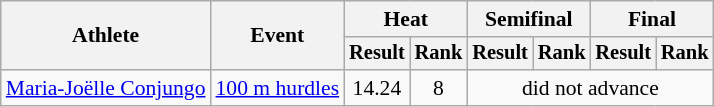<table class=wikitable style="font-size:90%">
<tr>
<th rowspan="2">Athlete</th>
<th rowspan="2">Event</th>
<th colspan="2">Heat</th>
<th colspan="2">Semifinal</th>
<th colspan="2">Final</th>
</tr>
<tr style="font-size:95%">
<th>Result</th>
<th>Rank</th>
<th>Result</th>
<th>Rank</th>
<th>Result</th>
<th>Rank</th>
</tr>
<tr align=center>
<td align=left><a href='#'>Maria-Joëlle Conjungo</a></td>
<td align=left><a href='#'>100 m hurdles</a></td>
<td>14.24</td>
<td>8</td>
<td colspan=4>did not advance</td>
</tr>
</table>
